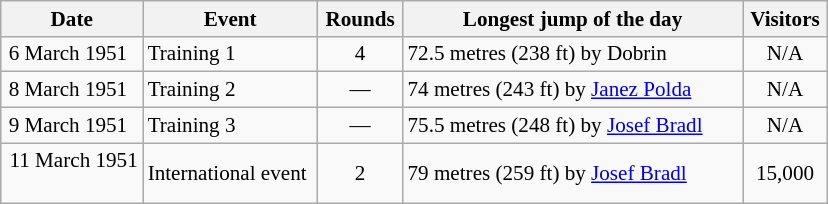<table class=wikitable style="text-align:center; font-size:88%;">
<tr>
<th width=88px>Date</th>
<th width=110px>Event</th>
<th width=50px>Rounds</th>
<th width=220px>Longest jump of the day</th>
<th width=50px>Visitors</th>
</tr>
<tr>
<td align=right>6 March 1951  </td>
<td align=left>Training 1</td>
<td align=center>4</td>
<td align=left>72.5 metres (238 ft) by Dobrin</td>
<td align=center>N/A</td>
</tr>
<tr>
<td align=right>8 March 1951  </td>
<td align=left>Training 2</td>
<td align=center>—</td>
<td align=left>74 metres (243 ft) by <a href='#'>Janez Polda</a></td>
<td align=center>N/A</td>
</tr>
<tr>
<td align=right>9 March 1951  </td>
<td align=left>Training 3</td>
<td align=center>—</td>
<td align=left>75.5 metres (248 ft) by <a href='#'>Josef Bradl</a></td>
<td align=center>N/A</td>
</tr>
<tr>
<td align=right>11 March 1951  </td>
<td align=left>International event</td>
<td align=center>2</td>
<td align=left>79 metres (259 ft) by <a href='#'>Josef Bradl</a></td>
<td align=center>15,000</td>
</tr>
</table>
